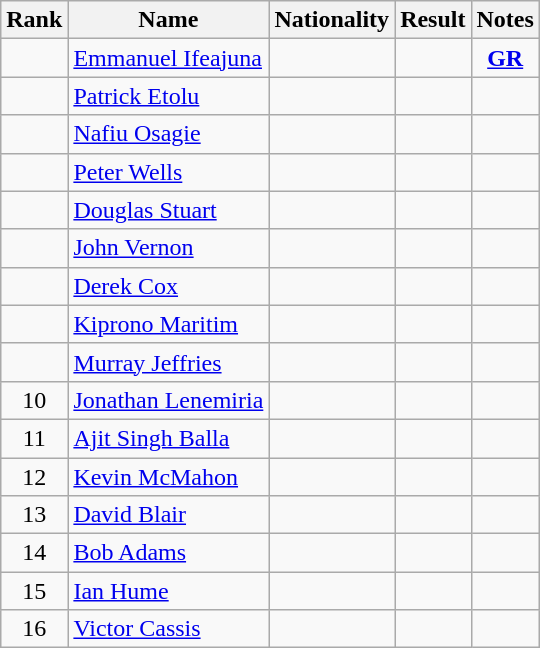<table class="wikitable sortable" style=" text-align:center">
<tr>
<th>Rank</th>
<th>Name</th>
<th>Nationality</th>
<th>Result</th>
<th>Notes</th>
</tr>
<tr>
<td></td>
<td align=left><a href='#'>Emmanuel Ifeajuna</a></td>
<td align=left></td>
<td></td>
<td><strong><a href='#'>GR</a></strong></td>
</tr>
<tr>
<td></td>
<td align=left><a href='#'>Patrick Etolu</a></td>
<td align=left></td>
<td></td>
<td></td>
</tr>
<tr>
<td></td>
<td align=left><a href='#'>Nafiu Osagie</a></td>
<td align=left></td>
<td></td>
<td></td>
</tr>
<tr>
<td></td>
<td align=left><a href='#'>Peter Wells</a></td>
<td align=left></td>
<td></td>
<td></td>
</tr>
<tr>
<td></td>
<td align=left><a href='#'>Douglas Stuart</a></td>
<td align=left></td>
<td></td>
<td></td>
</tr>
<tr>
<td></td>
<td align=left><a href='#'>John Vernon</a></td>
<td align=left></td>
<td></td>
<td></td>
</tr>
<tr>
<td></td>
<td align=left><a href='#'>Derek Cox</a></td>
<td align=left></td>
<td></td>
<td></td>
</tr>
<tr>
<td></td>
<td align=left><a href='#'>Kiprono Maritim</a></td>
<td align=left></td>
<td></td>
<td></td>
</tr>
<tr>
<td></td>
<td align=left><a href='#'>Murray Jeffries</a></td>
<td align=left></td>
<td></td>
<td></td>
</tr>
<tr>
<td>10</td>
<td align=left><a href='#'>Jonathan Lenemiria</a></td>
<td align=left></td>
<td></td>
<td></td>
</tr>
<tr>
<td>11</td>
<td align=left><a href='#'>Ajit Singh Balla</a></td>
<td align=left></td>
<td></td>
<td></td>
</tr>
<tr>
<td>12</td>
<td align=left><a href='#'>Kevin McMahon</a></td>
<td align=left></td>
<td></td>
<td></td>
</tr>
<tr>
<td>13</td>
<td align=left><a href='#'>David Blair</a></td>
<td align=left></td>
<td></td>
<td></td>
</tr>
<tr>
<td>14</td>
<td align=left><a href='#'>Bob Adams</a></td>
<td align=left></td>
<td></td>
<td></td>
</tr>
<tr>
<td>15</td>
<td align=left><a href='#'>Ian Hume</a></td>
<td align=left></td>
<td></td>
<td></td>
</tr>
<tr>
<td>16</td>
<td align=left><a href='#'>Victor Cassis</a></td>
<td align=left></td>
<td></td>
<td></td>
</tr>
</table>
